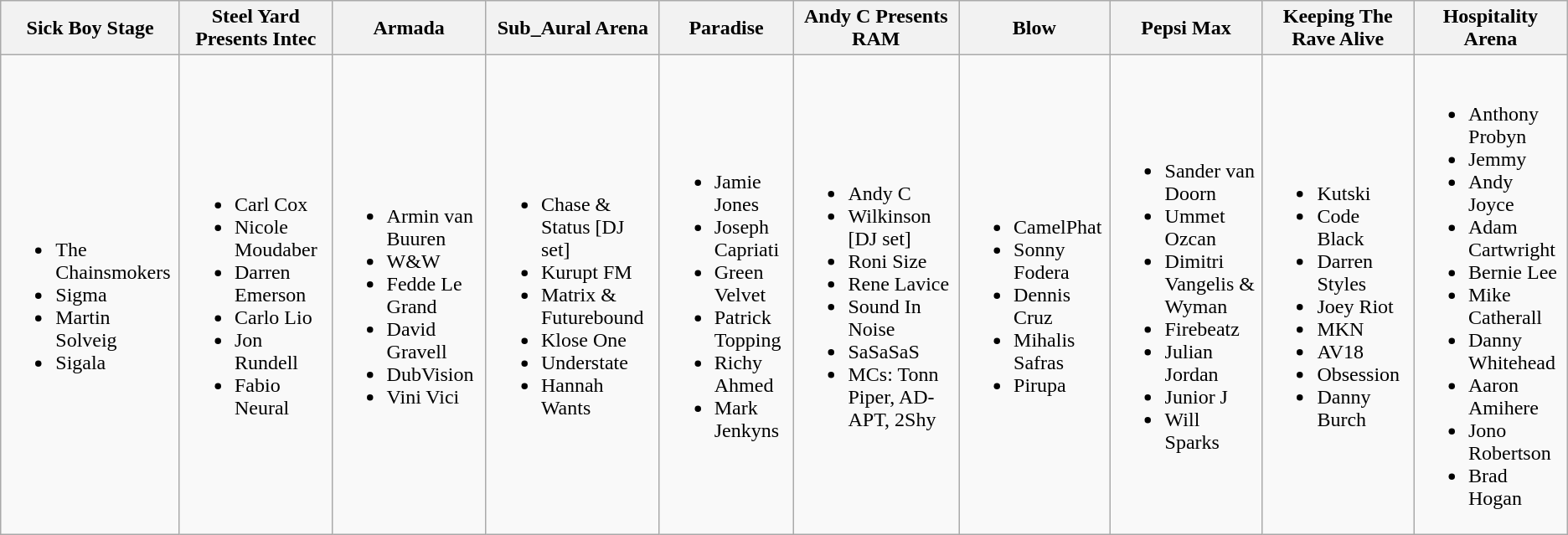<table class="wikitable">
<tr>
<th>Sick Boy Stage</th>
<th>Steel Yard Presents Intec</th>
<th>Armada</th>
<th>Sub_Aural Arena</th>
<th>Paradise</th>
<th>Andy C Presents RAM</th>
<th>Blow</th>
<th>Pepsi Max</th>
<th>Keeping The Rave Alive</th>
<th>Hospitality Arena</th>
</tr>
<tr>
<td><br><ul><li>The Chainsmokers</li><li>Sigma</li><li>Martin Solveig</li><li>Sigala</li></ul></td>
<td><br><ul><li>Carl Cox</li><li>Nicole Moudaber</li><li>Darren Emerson</li><li>Carlo Lio</li><li>Jon Rundell</li><li>Fabio Neural</li></ul></td>
<td><br><ul><li>Armin van Buuren</li><li>W&W</li><li>Fedde Le Grand</li><li>David Gravell</li><li>DubVision</li><li>Vini Vici</li></ul></td>
<td><br><ul><li>Chase & Status [DJ set]</li><li>Kurupt FM</li><li>Matrix & Futurebound</li><li>Klose One</li><li>Understate</li><li>Hannah Wants</li></ul></td>
<td><br><ul><li>Jamie Jones</li><li>Joseph Capriati</li><li>Green Velvet</li><li>Patrick Topping</li><li>Richy Ahmed</li><li>Mark Jenkyns</li></ul></td>
<td><br><ul><li>Andy C</li><li>Wilkinson [DJ set]</li><li>Roni Size</li><li>Rene Lavice</li><li>Sound In Noise</li><li>SaSaSaS</li><li>MCs: Tonn Piper, AD-APT, 2Shy</li></ul></td>
<td><br><ul><li>CamelPhat</li><li>Sonny Fodera</li><li>Dennis Cruz</li><li>Mihalis Safras</li><li>Pirupa</li></ul></td>
<td><br><ul><li>Sander van Doorn</li><li>Ummet Ozcan</li><li>Dimitri Vangelis & Wyman</li><li>Firebeatz</li><li>Julian Jordan</li><li>Junior J</li><li>Will Sparks</li></ul></td>
<td><br><ul><li>Kutski</li><li>Code Black</li><li>Darren Styles</li><li>Joey Riot</li><li>MKN</li><li>AV18</li><li>Obsession</li><li>Danny Burch</li></ul></td>
<td><br><ul><li>Anthony Probyn</li><li>Jemmy</li><li>Andy Joyce</li><li>Adam Cartwright</li><li>Bernie Lee</li><li>Mike Catherall</li><li>Danny Whitehead</li><li>Aaron Amihere</li><li>Jono Robertson</li><li>Brad Hogan</li></ul></td>
</tr>
</table>
